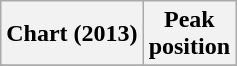<table class="wikitable plainrowheaders" style="text-align:center">
<tr>
<th scope="col">Chart (2013)</th>
<th scope="col">Peak<br>position</th>
</tr>
<tr>
</tr>
</table>
